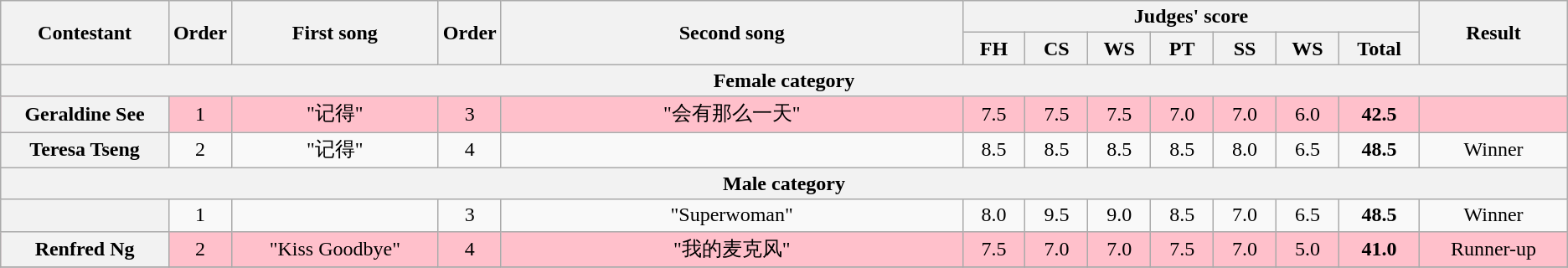<table class="wikitable plainrowheaders" style="text-align:center;">
<tr>
<th rowspan=2 scope="col" style="width:8em;">Contestant</th>
<th rowspan=2 scope="col">Order</th>
<th rowspan=2 scope="col" style="width:10em;">First song</th>
<th rowspan=2 scope="col">Order</th>
<th rowspan=2 scope="col" style="width:23em;">Second song</th>
<th colspan=7 scope="col">Judges' score</th>
<th rowspan=2 scope="col" style="width:7em;">Result</th>
</tr>
<tr>
<th style="width:2.7em;">FH</th>
<th style="width:2.7em;">CS</th>
<th style="width:2.7em;">WS</th>
<th style="width:2.7em;">PT</th>
<th style="width:2.7em;">SS</th>
<th style="width:2.7em;">WS</th>
<th style="width:3.6em;">Total</th>
</tr>
<tr>
<th colspan=13>Female category</th>
</tr>
<tr style="background:pink;">
<th scope="row">Geraldine See</th>
<td>1</td>
<td>"记得"</td>
<td>3</td>
<td>"会有那么一天"</td>
<td>7.5</td>
<td>7.5</td>
<td>7.5</td>
<td>7.0</td>
<td>7.0</td>
<td>6.0</td>
<td><strong>42.5</strong></td>
<td></td>
</tr>
<tr>
<th scope="row">Teresa Tseng</th>
<td>2</td>
<td>"记得"</td>
<td>4</td>
<td></td>
<td>8.5</td>
<td>8.5</td>
<td>8.5</td>
<td>8.5</td>
<td>8.0</td>
<td>6.5</td>
<td><strong>48.5</strong></td>
<td>Winner</td>
</tr>
<tr>
<th colspan=13>Male category</th>
</tr>
<tr>
<th scope="row"></th>
<td>1</td>
<td></td>
<td>3</td>
<td>"Superwoman"</td>
<td>8.0</td>
<td>9.5</td>
<td>9.0</td>
<td>8.5</td>
<td>7.0</td>
<td>6.5</td>
<td><strong>48.5</strong></td>
<td>Winner</td>
</tr>
<tr style="background:pink;">
<th scope="row">Renfred Ng</th>
<td>2</td>
<td>"Kiss Goodbye"</td>
<td>4</td>
<td>"我的麦克风"</td>
<td>7.5</td>
<td>7.0</td>
<td>7.0</td>
<td>7.5</td>
<td>7.0</td>
<td>5.0</td>
<td><strong>41.0</strong></td>
<td>Runner-up</td>
</tr>
<tr>
</tr>
</table>
